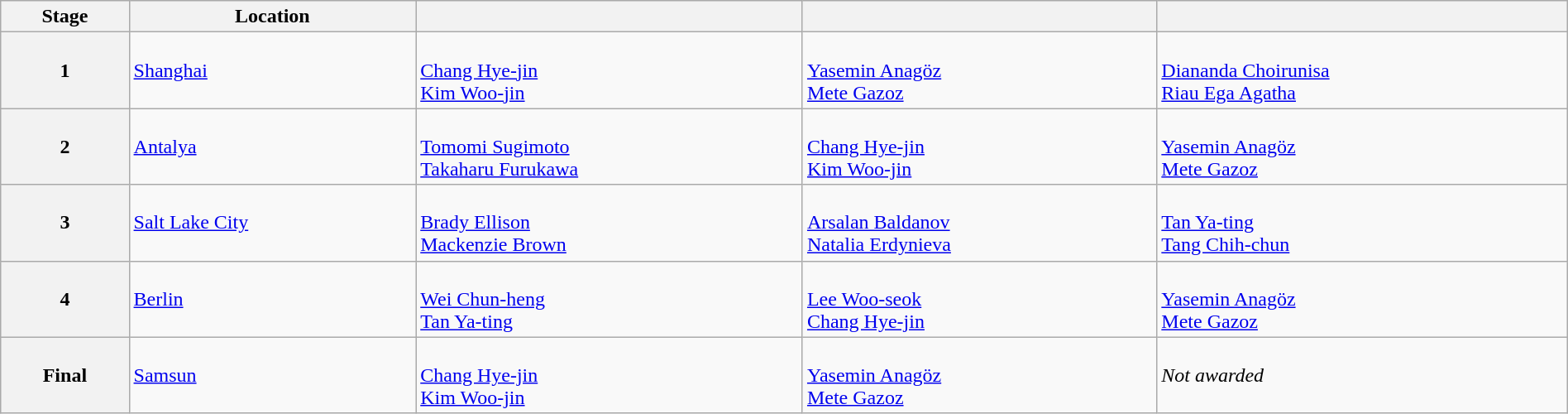<table class="wikitable" style="width:100%">
<tr>
<th>Stage</th>
<th>Location</th>
<th></th>
<th></th>
<th></th>
</tr>
<tr>
<th>1</th>
<td> <a href='#'>Shanghai</a></td>
<td> <br> <a href='#'>Chang Hye-jin</a> <br> <a href='#'>Kim Woo-jin</a></td>
<td> <br> <a href='#'>Yasemin Anagöz</a> <br> <a href='#'>Mete Gazoz</a></td>
<td> <br> <a href='#'>Diananda Choirunisa</a> <br> <a href='#'>Riau Ega Agatha</a></td>
</tr>
<tr>
<th>2</th>
<td> <a href='#'>Antalya</a></td>
<td> <br> <a href='#'>Tomomi Sugimoto</a> <br> <a href='#'>Takaharu Furukawa</a></td>
<td> <br> <a href='#'>Chang Hye-jin</a> <br> <a href='#'>Kim Woo-jin</a></td>
<td> <br> <a href='#'>Yasemin Anagöz</a> <br> <a href='#'>Mete Gazoz</a></td>
</tr>
<tr>
<th>3</th>
<td> <a href='#'>Salt Lake City</a></td>
<td> <br> <a href='#'>Brady Ellison</a> <br> <a href='#'>Mackenzie Brown</a></td>
<td> <br> <a href='#'>Arsalan Baldanov</a> <br> <a href='#'>Natalia Erdynieva</a></td>
<td> <br> <a href='#'>Tan Ya-ting</a> <br> <a href='#'>Tang Chih-chun</a></td>
</tr>
<tr>
<th>4</th>
<td> <a href='#'>Berlin</a></td>
<td> <br> <a href='#'>Wei Chun-heng</a> <br> <a href='#'>Tan Ya-ting</a></td>
<td> <br> <a href='#'>Lee Woo-seok</a> <br> <a href='#'>Chang Hye-jin</a></td>
<td> <br> <a href='#'>Yasemin Anagöz</a> <br> <a href='#'>Mete Gazoz</a></td>
</tr>
<tr>
<th>Final</th>
<td> <a href='#'>Samsun</a></td>
<td> <br> <a href='#'>Chang Hye-jin</a> <br> <a href='#'>Kim Woo-jin</a></td>
<td> <br> <a href='#'>Yasemin Anagöz</a> <br> <a href='#'>Mete Gazoz</a></td>
<td><em>Not awarded</em></td>
</tr>
</table>
